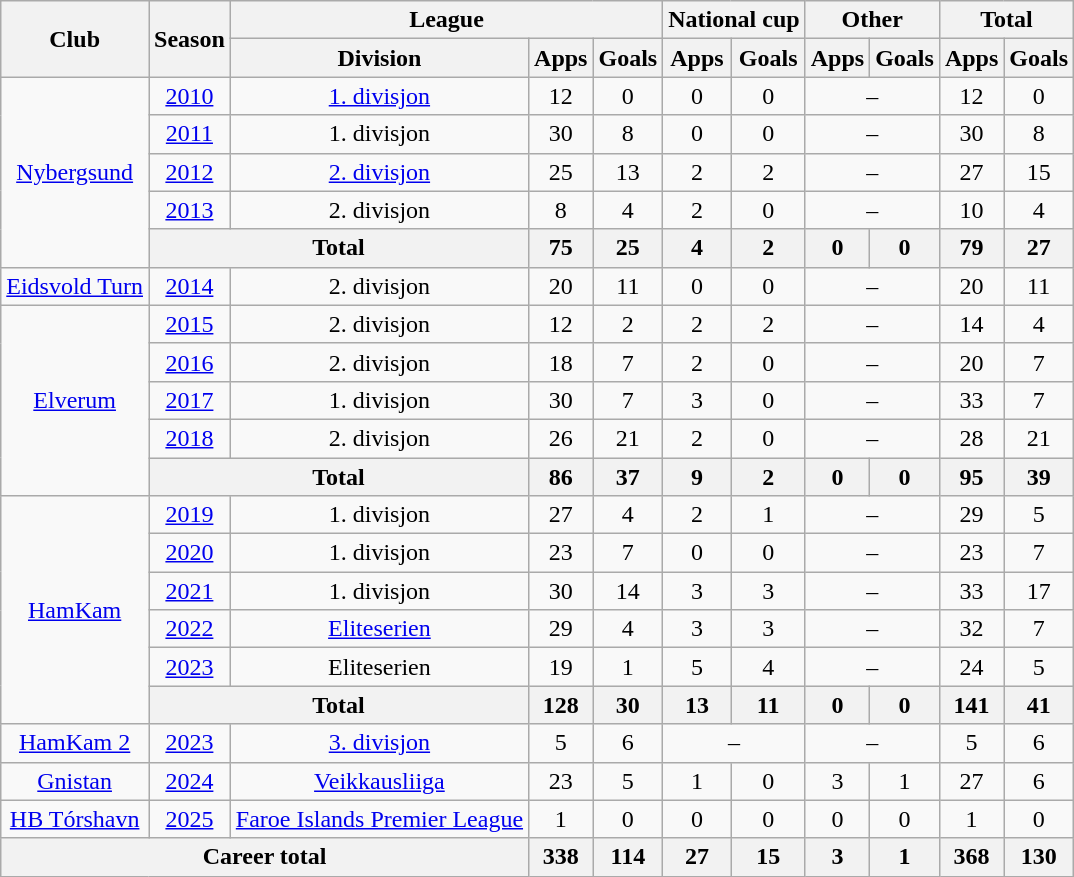<table class="wikitable" style="text-align:center">
<tr>
<th rowspan="2">Club</th>
<th rowspan="2">Season</th>
<th colspan="3">League</th>
<th colspan="2">National cup</th>
<th colspan="2">Other</th>
<th colspan="2">Total</th>
</tr>
<tr>
<th>Division</th>
<th>Apps</th>
<th>Goals</th>
<th>Apps</th>
<th>Goals</th>
<th>Apps</th>
<th>Goals</th>
<th>Apps</th>
<th>Goals</th>
</tr>
<tr>
<td rowspan="5"><a href='#'>Nybergsund</a></td>
<td><a href='#'>2010</a></td>
<td><a href='#'>1. divisjon</a></td>
<td>12</td>
<td>0</td>
<td>0</td>
<td>0</td>
<td colspan=2>–</td>
<td>12</td>
<td>0</td>
</tr>
<tr>
<td><a href='#'>2011</a></td>
<td>1. divisjon</td>
<td>30</td>
<td>8</td>
<td>0</td>
<td>0</td>
<td colspan=2>–</td>
<td>30</td>
<td>8</td>
</tr>
<tr>
<td><a href='#'>2012</a></td>
<td><a href='#'>2. divisjon</a></td>
<td>25</td>
<td>13</td>
<td>2</td>
<td>2</td>
<td colspan=2>–</td>
<td>27</td>
<td>15</td>
</tr>
<tr>
<td><a href='#'>2013</a></td>
<td>2. divisjon</td>
<td>8</td>
<td>4</td>
<td>2</td>
<td>0</td>
<td colspan=2>–</td>
<td>10</td>
<td>4</td>
</tr>
<tr>
<th colspan="2">Total</th>
<th>75</th>
<th>25</th>
<th>4</th>
<th>2</th>
<th>0</th>
<th>0</th>
<th>79</th>
<th>27</th>
</tr>
<tr>
<td><a href='#'>Eidsvold Turn</a></td>
<td><a href='#'>2014</a></td>
<td>2. divisjon</td>
<td>20</td>
<td>11</td>
<td>0</td>
<td>0</td>
<td colspan=2>–</td>
<td>20</td>
<td>11</td>
</tr>
<tr>
<td rowspan=5><a href='#'>Elverum</a></td>
<td><a href='#'>2015</a></td>
<td>2. divisjon</td>
<td>12</td>
<td>2</td>
<td>2</td>
<td>2</td>
<td colspan=2>–</td>
<td>14</td>
<td>4</td>
</tr>
<tr>
<td><a href='#'>2016</a></td>
<td>2. divisjon</td>
<td>18</td>
<td>7</td>
<td>2</td>
<td>0</td>
<td colspan=2>–</td>
<td>20</td>
<td>7</td>
</tr>
<tr>
<td><a href='#'>2017</a></td>
<td>1. divisjon</td>
<td>30</td>
<td>7</td>
<td>3</td>
<td>0</td>
<td colspan=2>–</td>
<td>33</td>
<td>7</td>
</tr>
<tr>
<td><a href='#'>2018</a></td>
<td>2. divisjon</td>
<td>26</td>
<td>21</td>
<td>2</td>
<td>0</td>
<td colspan=2>–</td>
<td>28</td>
<td>21</td>
</tr>
<tr>
<th colspan="2">Total</th>
<th>86</th>
<th>37</th>
<th>9</th>
<th>2</th>
<th>0</th>
<th>0</th>
<th>95</th>
<th>39</th>
</tr>
<tr>
<td rowspan=6><a href='#'>HamKam</a></td>
<td><a href='#'>2019</a></td>
<td>1. divisjon</td>
<td>27</td>
<td>4</td>
<td>2</td>
<td>1</td>
<td colspan=2>–</td>
<td>29</td>
<td>5</td>
</tr>
<tr>
<td><a href='#'>2020</a></td>
<td>1. divisjon</td>
<td>23</td>
<td>7</td>
<td>0</td>
<td>0</td>
<td colspan=2>–</td>
<td>23</td>
<td>7</td>
</tr>
<tr>
<td><a href='#'>2021</a></td>
<td>1. divisjon</td>
<td>30</td>
<td>14</td>
<td>3</td>
<td>3</td>
<td colspan=2>–</td>
<td>33</td>
<td>17</td>
</tr>
<tr>
<td><a href='#'>2022</a></td>
<td><a href='#'>Eliteserien</a></td>
<td>29</td>
<td>4</td>
<td>3</td>
<td>3</td>
<td colspan=2>–</td>
<td>32</td>
<td>7</td>
</tr>
<tr>
<td><a href='#'>2023</a></td>
<td>Eliteserien</td>
<td>19</td>
<td>1</td>
<td>5</td>
<td>4</td>
<td colspan=2>–</td>
<td>24</td>
<td>5</td>
</tr>
<tr>
<th colspan="2">Total</th>
<th>128</th>
<th>30</th>
<th>13</th>
<th>11</th>
<th>0</th>
<th>0</th>
<th>141</th>
<th>41</th>
</tr>
<tr>
<td><a href='#'>HamKam 2</a></td>
<td><a href='#'>2023</a></td>
<td><a href='#'>3. divisjon</a></td>
<td>5</td>
<td>6</td>
<td colspan=2>–</td>
<td colspan=2>–</td>
<td>5</td>
<td>6</td>
</tr>
<tr>
<td><a href='#'>Gnistan</a></td>
<td><a href='#'>2024</a></td>
<td><a href='#'>Veikkausliiga</a></td>
<td>23</td>
<td>5</td>
<td>1</td>
<td>0</td>
<td>3</td>
<td>1</td>
<td>27</td>
<td>6</td>
</tr>
<tr>
<td><a href='#'>HB Tórshavn</a></td>
<td><a href='#'>2025</a></td>
<td><a href='#'>Faroe Islands Premier League</a></td>
<td>1</td>
<td>0</td>
<td>0</td>
<td>0</td>
<td>0</td>
<td>0</td>
<td>1</td>
<td>0</td>
</tr>
<tr>
<th colspan="3">Career total</th>
<th>338</th>
<th>114</th>
<th>27</th>
<th>15</th>
<th>3</th>
<th>1</th>
<th>368</th>
<th>130</th>
</tr>
</table>
